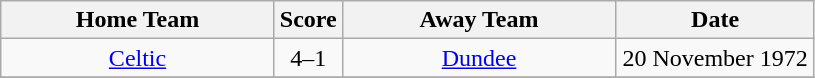<table class="wikitable" style="text-align:center;">
<tr>
<th width=175>Home Team</th>
<th width=20>Score</th>
<th width=175>Away Team</th>
<th width= 125>Date</th>
</tr>
<tr>
<td><a href='#'>Celtic</a></td>
<td>4–1</td>
<td><a href='#'>Dundee</a></td>
<td>20 November 1972</td>
</tr>
<tr>
</tr>
</table>
